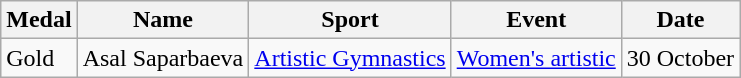<table class="wikitable sortable">
<tr>
<th>Medal</th>
<th>Name</th>
<th>Sport</th>
<th>Event</th>
<th>Date</th>
</tr>
<tr>
<td> Gold</td>
<td>Asal Saparbaeva</td>
<td><a href='#'>Artistic Gymnastics</a></td>
<td><a href='#'>Women's artistic</a></td>
<td>30 October</td>
</tr>
</table>
